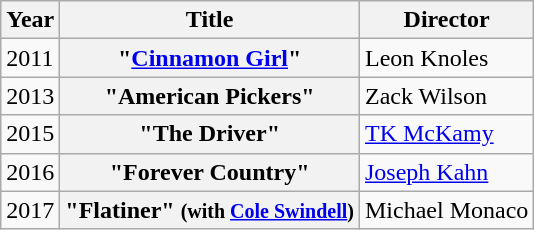<table class="wikitable plainrowheaders">
<tr>
<th scope="col">Year</th>
<th scope="col">Title</th>
<th scope="col">Director</th>
</tr>
<tr>
<td>2011</td>
<th scope="row">"<a href='#'>Cinnamon Girl</a>" </th>
<td>Leon Knoles</td>
</tr>
<tr>
<td>2013</td>
<th scope="row">"American Pickers" </th>
<td>Zack Wilson</td>
</tr>
<tr>
<td>2015</td>
<th scope="row">"The Driver" </th>
<td><a href='#'>TK McKamy</a></td>
</tr>
<tr>
<td>2016</td>
<th scope="row">"Forever Country" </th>
<td><a href='#'>Joseph Kahn</a></td>
</tr>
<tr>
<td>2017</td>
<th scope="row">"Flatiner" <small>(with <a href='#'>Cole Swindell</a>)</small></th>
<td>Michael Monaco</td>
</tr>
</table>
